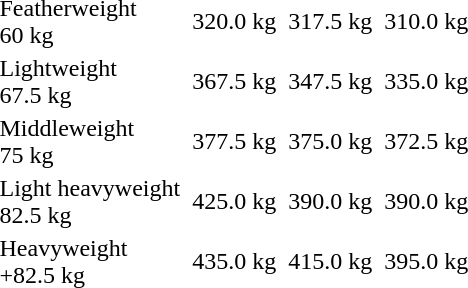<table>
<tr>
<td>Featherweight<br>60 kg</td>
<td></td>
<td>320.0 kg</td>
<td></td>
<td>317.5 kg</td>
<td></td>
<td>310.0 kg</td>
</tr>
<tr>
<td>Lightweight<br>67.5 kg</td>
<td></td>
<td>367.5 kg</td>
<td></td>
<td>347.5 kg</td>
<td></td>
<td>335.0 kg</td>
</tr>
<tr>
<td>Middleweight<br>75 kg</td>
<td></td>
<td>377.5 kg</td>
<td></td>
<td>375.0 kg</td>
<td></td>
<td>372.5 kg</td>
</tr>
<tr>
<td>Light heavyweight<br>82.5 kg</td>
<td></td>
<td>425.0 kg</td>
<td></td>
<td>390.0 kg</td>
<td></td>
<td>390.0 kg</td>
</tr>
<tr>
<td>Heavyweight<br>+82.5 kg</td>
<td></td>
<td>435.0 kg</td>
<td></td>
<td>415.0 kg</td>
<td></td>
<td>395.0 kg</td>
</tr>
</table>
